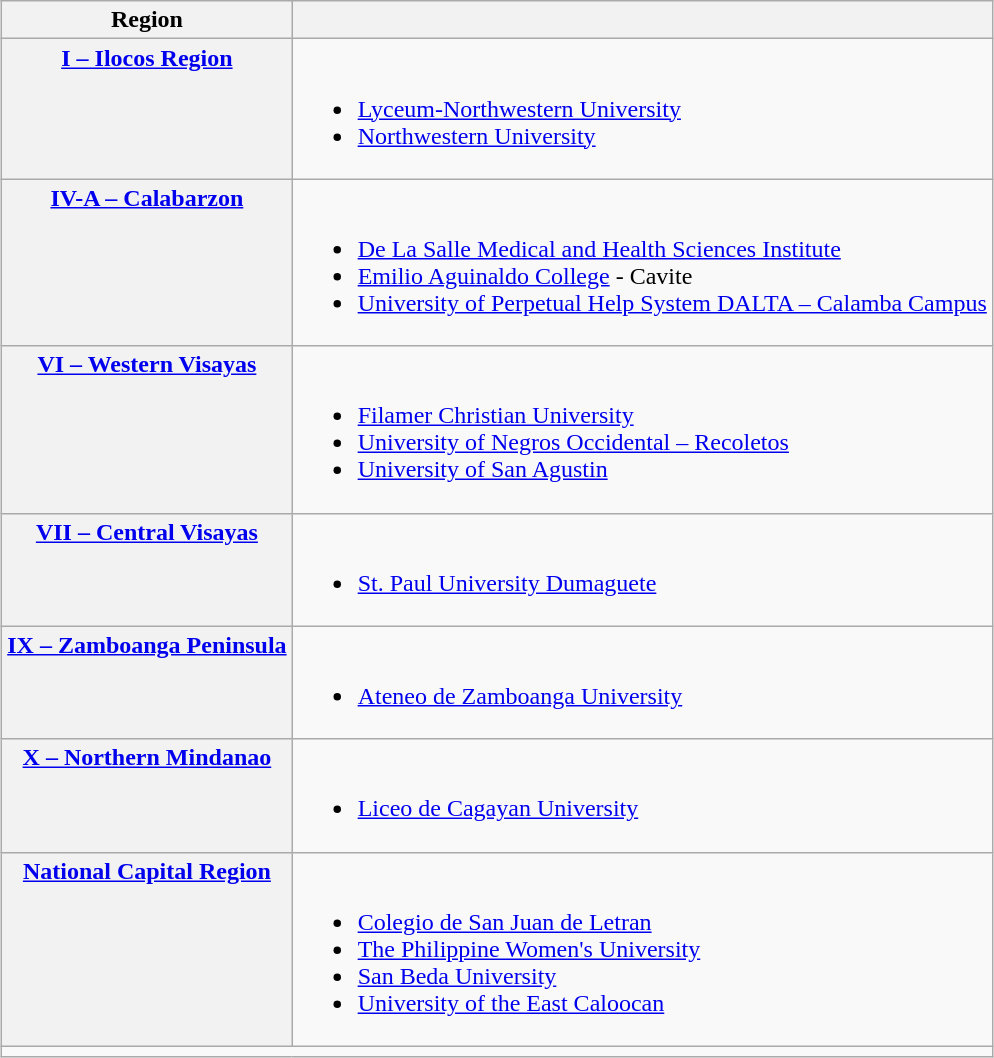<table class="wikitable plainrowheaders collapsible" style="margin: 1em auto;">
<tr>
<th scope="col">Region</th>
<th scope="col"></th>
</tr>
<tr style="vertical-align:top;">
<th scope="row"><a href='#'>I – Ilocos Region</a></th>
<td><br><ul><li><a href='#'>Lyceum-Northwestern University</a></li><li><a href='#'>Northwestern University</a></li></ul></td>
</tr>
<tr style="vertical-align:top;">
<th scope="row"><a href='#'>IV-A – Calabarzon</a></th>
<td><br><ul><li><a href='#'>De La Salle Medical and Health Sciences Institute</a></li><li><a href='#'>Emilio Aguinaldo College</a> - Cavite</li><li><a href='#'>University of Perpetual Help System DALTA – Calamba Campus</a></li></ul></td>
</tr>
<tr style="vertical-align:top;">
<th scope="row"><a href='#'>VI – Western Visayas</a></th>
<td><br><ul><li><a href='#'>Filamer Christian University</a></li><li><a href='#'>University of Negros Occidental – Recoletos</a></li><li><a href='#'>University of San Agustin</a></li></ul></td>
</tr>
<tr style="vertical-align:top;">
<th scope="row"><a href='#'>VII – Central Visayas</a></th>
<td><br><ul><li><a href='#'>St. Paul University Dumaguete</a></li></ul></td>
</tr>
<tr style="vertical-align:top;">
<th scope="row"><a href='#'>IX – Zamboanga Peninsula</a></th>
<td><br><ul><li><a href='#'>Ateneo de Zamboanga University</a></li></ul></td>
</tr>
<tr style="vertical-align:top;">
<th scope="row"><a href='#'>X – Northern Mindanao</a></th>
<td><br><ul><li><a href='#'>Liceo de Cagayan University</a></li></ul></td>
</tr>
<tr style="vertical-align:top;">
<th scope="row"><a href='#'>National Capital Region</a></th>
<td><br><ul><li><a href='#'>Colegio de San Juan de Letran</a></li><li><a href='#'>The Philippine Women's University</a></li><li><a href='#'>San Beda University</a></li><li><a href='#'>University of the East Caloocan</a></li></ul></td>
</tr>
<tr class="sortbottom">
<td colspan="2"></td>
</tr>
</table>
